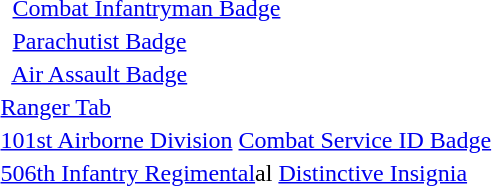<table>
<tr>
<td>  <a href='#'>Combat Infantryman Badge</a></td>
</tr>
<tr>
<td>  <a href='#'>Parachutist Badge</a></td>
</tr>
<tr>
<td>  <a href='#'>Air Assault Badge</a></td>
</tr>
<tr>
<td> <a href='#'>Ranger Tab</a></td>
</tr>
<tr>
<td> <a href='#'>101st Airborne Division</a> <a href='#'>Combat Service ID Badge</a></td>
</tr>
<tr>
<td> <a href='#'>506th Infantry Regimental</a>al <a href='#'>Distinctive Insignia</a></td>
</tr>
</table>
